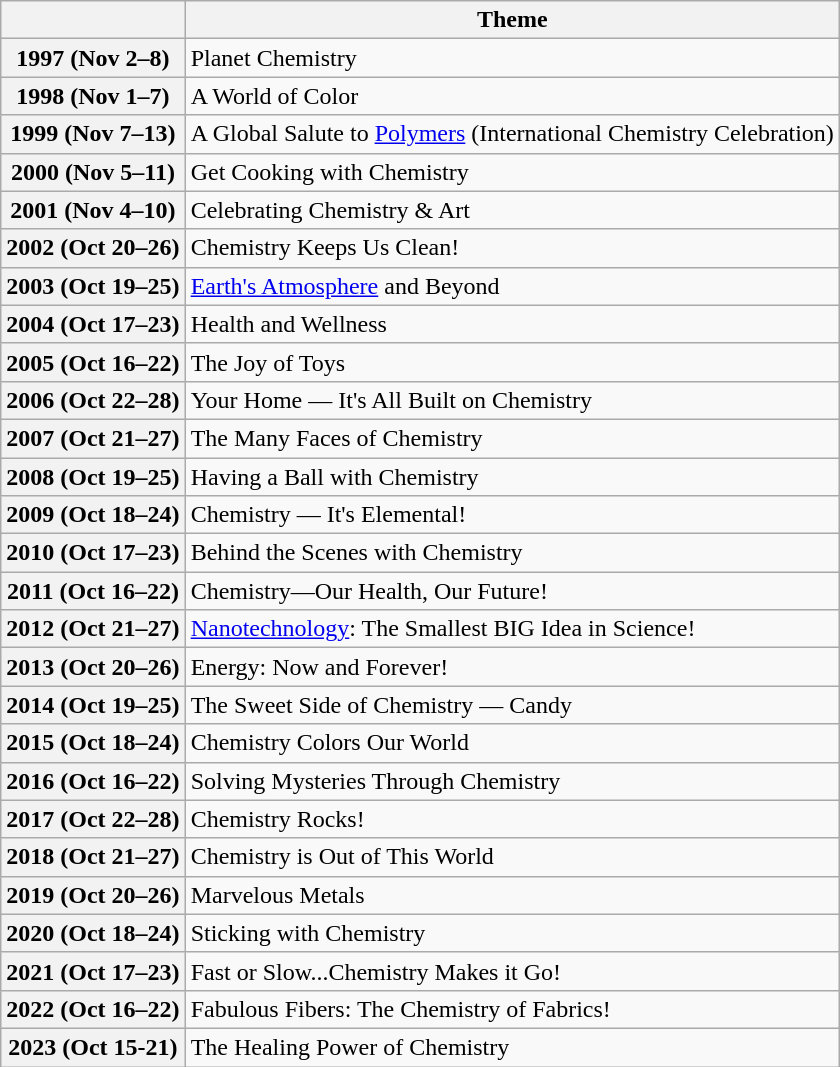<table class="wikitable">
<tr>
<th></th>
<th>Theme</th>
</tr>
<tr>
<th>1997 (Nov 2–8)</th>
<td>Planet Chemistry</td>
</tr>
<tr>
<th>1998 (Nov 1–7)</th>
<td>A World of Color</td>
</tr>
<tr>
<th>1999 (Nov 7–13)</th>
<td>A Global Salute to <a href='#'>Polymers</a> (International Chemistry Celebration)</td>
</tr>
<tr>
<th>2000 (Nov 5–11)</th>
<td>Get Cooking with Chemistry</td>
</tr>
<tr>
<th>2001 (Nov 4–10)</th>
<td>Celebrating Chemistry & Art</td>
</tr>
<tr>
<th>2002 (Oct 20–26)</th>
<td>Chemistry Keeps Us Clean!</td>
</tr>
<tr>
<th>2003 (Oct 19–25)</th>
<td><a href='#'>Earth's Atmosphere</a> and Beyond</td>
</tr>
<tr>
<th>2004 (Oct 17–23)</th>
<td>Health and Wellness</td>
</tr>
<tr>
<th>2005 (Oct 16–22)</th>
<td>The Joy of Toys</td>
</tr>
<tr>
<th>2006 (Oct 22–28)</th>
<td>Your Home — It's All Built on Chemistry</td>
</tr>
<tr>
<th>2007 (Oct 21–27)</th>
<td>The Many Faces of Chemistry</td>
</tr>
<tr>
<th>2008 (Oct 19–25)</th>
<td>Having a Ball with Chemistry</td>
</tr>
<tr>
<th>2009  (Oct 18–24)</th>
<td>Chemistry — It's Elemental!</td>
</tr>
<tr>
<th>2010  (Oct 17–23)</th>
<td>Behind the Scenes with Chemistry</td>
</tr>
<tr>
<th>2011  (Oct 16–22)</th>
<td>Chemistry—Our Health, Our Future!</td>
</tr>
<tr>
<th>2012  (Oct 21–27)</th>
<td><a href='#'>Nanotechnology</a>: The Smallest BIG Idea in Science!</td>
</tr>
<tr>
<th>2013  (Oct 20–26)</th>
<td>Energy: Now and Forever!</td>
</tr>
<tr>
<th>2014  (Oct 19–25)</th>
<td>The Sweet Side of Chemistry — Candy</td>
</tr>
<tr>
<th>2015  (Oct 18–24)</th>
<td>Chemistry Colors Our World</td>
</tr>
<tr>
<th>2016  (Oct 16–22)</th>
<td>Solving Mysteries Through Chemistry</td>
</tr>
<tr>
<th>2017  (Oct 22–28)</th>
<td>Chemistry Rocks!</td>
</tr>
<tr>
<th>2018  (Oct 21–27)</th>
<td>Chemistry is Out of This World </td>
</tr>
<tr>
<th>2019  (Oct 20–26)</th>
<td>Marvelous Metals </td>
</tr>
<tr>
<th>2020 (Oct 18–24)</th>
<td>Sticking with Chemistry </td>
</tr>
<tr>
<th>2021 (Oct 17–23)</th>
<td>Fast or Slow...Chemistry Makes it Go!</td>
</tr>
<tr>
<th>2022 (Oct 16–22)</th>
<td>Fabulous Fibers: The Chemistry of Fabrics!</td>
</tr>
<tr>
<th>2023 (Oct 15-21)</th>
<td>The Healing Power of Chemistry</td>
</tr>
</table>
